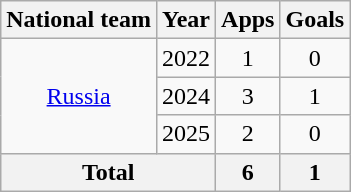<table class="wikitable" style="text-align:center">
<tr>
<th>National team</th>
<th>Year</th>
<th>Apps</th>
<th>Goals</th>
</tr>
<tr>
<td rowspan="3"><a href='#'>Russia</a></td>
<td>2022</td>
<td>1</td>
<td>0</td>
</tr>
<tr>
<td>2024</td>
<td>3</td>
<td>1</td>
</tr>
<tr>
<td>2025</td>
<td>2</td>
<td>0</td>
</tr>
<tr>
<th colspan="2">Total</th>
<th>6</th>
<th>1</th>
</tr>
</table>
